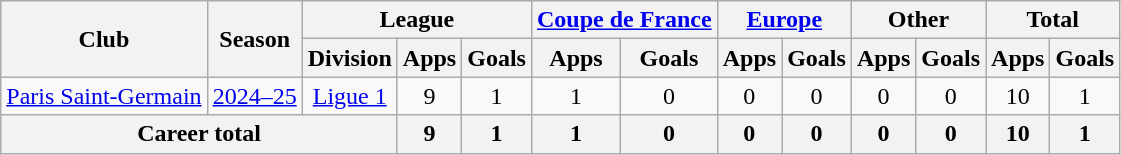<table class="wikitable" style="text-align: center">
<tr>
<th rowspan="2">Club</th>
<th rowspan="2">Season</th>
<th colspan="3">League</th>
<th colspan="2"><a href='#'>Coupe de France</a></th>
<th colspan="2"><a href='#'>Europe</a></th>
<th colspan="2">Other</th>
<th colspan="2">Total</th>
</tr>
<tr>
<th>Division</th>
<th>Apps</th>
<th>Goals</th>
<th>Apps</th>
<th>Goals</th>
<th>Apps</th>
<th>Goals</th>
<th>Apps</th>
<th>Goals</th>
<th>Apps</th>
<th>Goals</th>
</tr>
<tr>
<td><a href='#'>Paris Saint-Germain</a></td>
<td><a href='#'>2024–25</a></td>
<td><a href='#'>Ligue 1</a></td>
<td>9</td>
<td>1</td>
<td>1</td>
<td>0</td>
<td>0</td>
<td>0</td>
<td>0</td>
<td>0</td>
<td>10</td>
<td>1</td>
</tr>
<tr>
<th colspan="3">Career total</th>
<th>9</th>
<th>1</th>
<th>1</th>
<th>0</th>
<th>0</th>
<th>0</th>
<th>0</th>
<th>0</th>
<th>10</th>
<th>1</th>
</tr>
</table>
